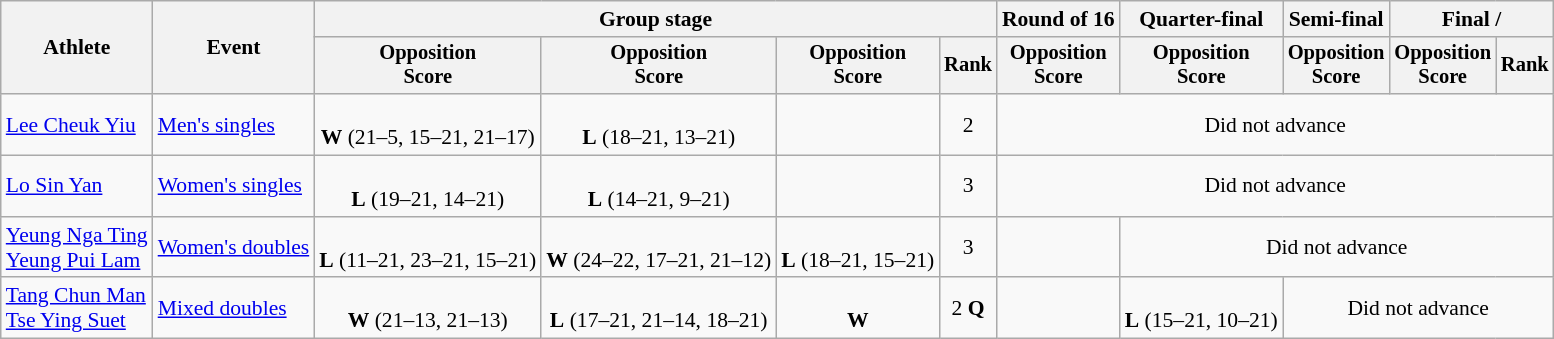<table class="wikitable" style="font-size:90%">
<tr>
<th rowspan="2">Athlete</th>
<th rowspan="2">Event</th>
<th colspan="4">Group stage</th>
<th>Round of 16</th>
<th>Quarter-final</th>
<th>Semi-final</th>
<th colspan="2">Final / </th>
</tr>
<tr style="font-size:95%">
<th>Opposition<br>Score</th>
<th>Opposition<br>Score</th>
<th>Opposition<br>Score</th>
<th>Rank</th>
<th>Opposition<br>Score</th>
<th>Opposition<br>Score</th>
<th>Opposition<br>Score</th>
<th>Opposition<br>Score</th>
<th>Rank</th>
</tr>
<tr align="center">
<td align="left"><a href='#'>Lee Cheuk Yiu</a></td>
<td align="left"><a href='#'>Men's singles</a></td>
<td><br><strong>W</strong> (21–5, 15–21, 21–17)</td>
<td><br><strong>L</strong> (18–21, 13–21)</td>
<td></td>
<td>2</td>
<td colspan=5>Did not advance</td>
</tr>
<tr align="center">
<td align="left"><a href='#'>Lo Sin Yan</a></td>
<td align="left"><a href='#'>Women's singles</a></td>
<td><br><strong>L</strong> (19–21, 14–21)</td>
<td><br><strong>L</strong> (14–21, 9–21)</td>
<td></td>
<td>3</td>
<td colspan=5>Did not advance</td>
</tr>
<tr align="center">
<td align="left"><a href='#'>Yeung Nga Ting</a><br><a href='#'>Yeung Pui Lam</a></td>
<td align="left"><a href='#'>Women's doubles</a></td>
<td><br><strong>L</strong> (11–21, 23–21, 15–21)</td>
<td><br><strong>W</strong> (24–22, 17–21, 21–12)</td>
<td><br><strong>L</strong> (18–21, 15–21)</td>
<td>3</td>
<td></td>
<td colspan=4>Did not advance</td>
</tr>
<tr align="center">
<td align="left"><a href='#'>Tang Chun Man</a><br><a href='#'>Tse Ying Suet</a></td>
<td align="left"><a href='#'>Mixed doubles</a></td>
<td><br><strong>W</strong> (21–13, 21–13)</td>
<td><br><strong>L</strong> (17–21, 21–14, 18–21)</td>
<td><br><strong>W</strong> </td>
<td>2 <strong>Q</strong></td>
<td></td>
<td><br><strong>L</strong> (15–21, 10–21)</td>
<td colspan=3>Did not advance</td>
</tr>
</table>
